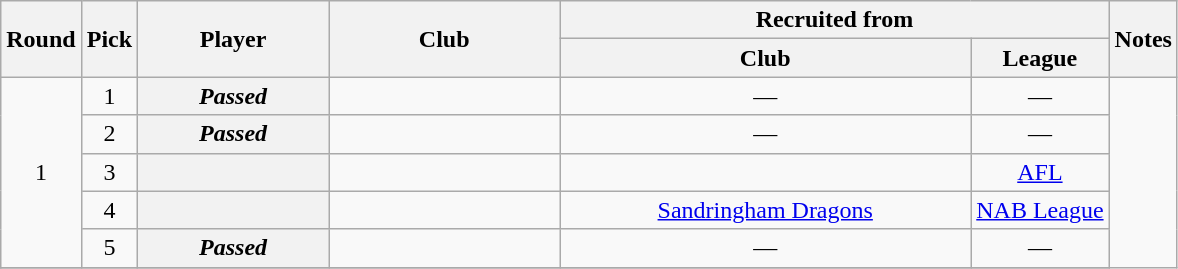<table class="wikitable sortable plainrowheaders" style="text-align:center;">
<tr>
<th rowspan=2>Round</th>
<th rowspan=2>Pick</th>
<th rowspan=2 style="width: 90pt">Player</th>
<th rowspan=2 style="width: 110pt">Club</th>
<th colspan=2>Recruited from</th>
<th class="unsortable" rowspan=2>Notes</th>
</tr>
<tr>
<th style="width: 200pt">Club</th>
<th>League</th>
</tr>
<tr>
<td rowspan=5>1</td>
<td>1</td>
<th scope=row><em>Passed</em></th>
<td></td>
<td>—</td>
<td>—</td>
</tr>
<tr>
<td>2</td>
<th scope=row><em>Passed</em></th>
<td></td>
<td>—</td>
<td>—</td>
</tr>
<tr>
<td>3</td>
<th scope=row></th>
<td></td>
<td></td>
<td><a href='#'>AFL</a></td>
</tr>
<tr>
<td>4</td>
<th scope=row></th>
<td></td>
<td><a href='#'>Sandringham Dragons</a></td>
<td><a href='#'>NAB League</a></td>
</tr>
<tr>
<td>5</td>
<th scope=row><em>Passed</em></th>
<td></td>
<td>—</td>
<td>—</td>
</tr>
<tr>
</tr>
</table>
